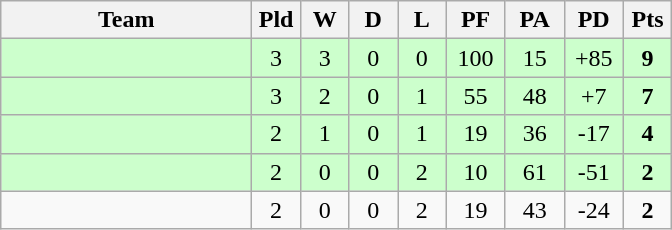<table class="wikitable" style="text-align:center;">
<tr>
<th width="160">Team</th>
<th width="25" abbr="Played">Pld</th>
<th width="25" abbr="Won">W</th>
<th width="25" abbr="Drawn">D</th>
<th width="25" abbr="Lost">L</th>
<th width="32" abbr="Points for">PF</th>
<th width="32" abbr="Points against">PA</th>
<th width="32" abbr="Points difference">PD</th>
<th width="25" abbr="Points">Pts</th>
</tr>
<tr bgcolor="ccffcc">
<td align="left"></td>
<td>3</td>
<td>3</td>
<td>0</td>
<td>0</td>
<td>100</td>
<td>15</td>
<td>+85</td>
<td><strong>9</strong></td>
</tr>
<tr bgcolor="ccffcc">
<td align="left"></td>
<td>3</td>
<td>2</td>
<td>0</td>
<td>1</td>
<td>55</td>
<td>48</td>
<td>+7</td>
<td><strong>7</strong></td>
</tr>
<tr bgcolor="ccffcc">
<td align="left"></td>
<td>2</td>
<td>1</td>
<td>0</td>
<td>1</td>
<td>19</td>
<td>36</td>
<td>-17</td>
<td><strong>4</strong></td>
</tr>
<tr bgcolor="ccffcc">
<td align="left"></td>
<td>2</td>
<td>0</td>
<td>0</td>
<td>2</td>
<td>10</td>
<td>61</td>
<td>-51</td>
<td><strong>2</strong></td>
</tr>
<tr>
<td align="left"></td>
<td>2</td>
<td>0</td>
<td>0</td>
<td>2</td>
<td>19</td>
<td>43</td>
<td>-24</td>
<td><strong>2</strong></td>
</tr>
</table>
